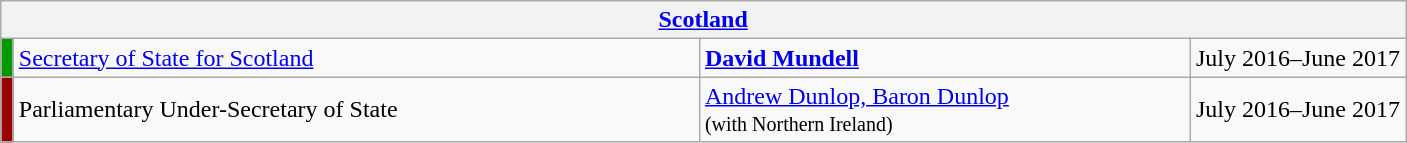<table class="wikitable">
<tr>
<th colspan="4"><a href='#'>Scotland</a></th>
</tr>
<tr>
<td style="width:1px; background:#090;"></td>
<td style="width: 450px;"><a href='#'>Secretary of State for Scotland</a></td>
<td style="width: 320px;"><strong><a href='#'>David Mundell</a></strong></td>
<td>July 2016–June 2017</td>
</tr>
<tr>
<td style="width:1px; background:#900;"></td>
<td>Parliamentary Under-Secretary of State</td>
<td><a href='#'>Andrew Dunlop, Baron Dunlop</a><br><small>(with Northern Ireland)</small></td>
<td>July 2016–June 2017</td>
</tr>
</table>
